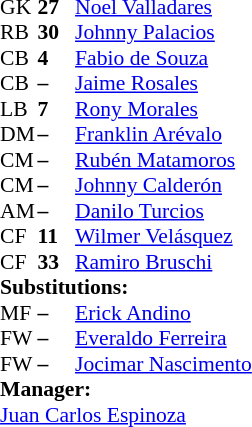<table cellspacing="0" cellpadding="0" style="font-size:90%; margin:auto;">
<tr>
<td colspan=4></td>
</tr>
<tr>
<th width = "25"></th>
<th width = "25"></th>
</tr>
<tr>
<td>GK</td>
<td><strong>27</strong></td>
<td> <a href='#'>Noel Valladares</a></td>
</tr>
<tr>
<td>RB</td>
<td><strong>30</strong></td>
<td> <a href='#'>Johnny Palacios</a></td>
</tr>
<tr>
<td>CB</td>
<td><strong>4</strong></td>
<td> <a href='#'>Fabio de Souza</a></td>
</tr>
<tr>
<td>CB</td>
<td><strong>–</strong></td>
<td> <a href='#'>Jaime Rosales</a></td>
</tr>
<tr>
<td>LB</td>
<td><strong>7</strong></td>
<td> <a href='#'>Rony Morales</a></td>
</tr>
<tr>
<td>DM</td>
<td><strong>–</strong></td>
<td> <a href='#'>Franklin Arévalo</a></td>
</tr>
<tr>
<td>CM</td>
<td><strong>–</strong></td>
<td> <a href='#'>Rubén Matamoros</a></td>
</tr>
<tr>
<td>CM</td>
<td><strong>–</strong></td>
<td> <a href='#'>Johnny Calderón</a></td>
<td></td>
<td></td>
</tr>
<tr>
<td>AM</td>
<td><strong>–</strong></td>
<td> <a href='#'>Danilo Turcios</a></td>
</tr>
<tr>
<td>CF</td>
<td><strong>11</strong></td>
<td> <a href='#'>Wilmer Velásquez</a></td>
<td></td>
<td></td>
</tr>
<tr>
<td>CF</td>
<td><strong>33</strong></td>
<td> <a href='#'>Ramiro Bruschi</a></td>
<td></td>
<td></td>
</tr>
<tr>
<td colspan = 3><strong>Substitutions:</strong></td>
</tr>
<tr>
<td>MF</td>
<td><strong>–</strong></td>
<td> <a href='#'>Erick Andino</a></td>
<td></td>
<td></td>
</tr>
<tr>
<td>FW</td>
<td><strong>–</strong></td>
<td> <a href='#'>Everaldo Ferreira</a></td>
<td></td>
<td></td>
</tr>
<tr>
<td>FW</td>
<td><strong>–</strong></td>
<td> <a href='#'>Jocimar Nascimento</a></td>
<td></td>
<td></td>
</tr>
<tr>
<td colspan=3><strong>Manager:</strong></td>
</tr>
<tr>
<td colspan=3> <a href='#'>Juan Carlos Espinoza</a></td>
</tr>
</table>
